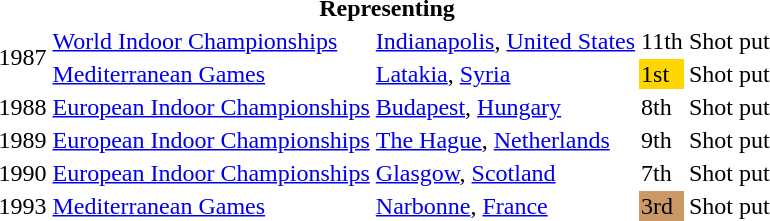<table>
<tr>
<th colspan="6">Representing </th>
</tr>
<tr>
<td rowspan=2>1987</td>
<td><a href='#'>World Indoor Championships</a></td>
<td><a href='#'>Indianapolis</a>, <a href='#'>United States</a></td>
<td>11th</td>
<td>Shot put</td>
<td></td>
</tr>
<tr>
<td><a href='#'>Mediterranean Games</a></td>
<td><a href='#'>Latakia</a>, <a href='#'>Syria</a></td>
<td bgcolor="gold">1st</td>
<td>Shot put</td>
<td></td>
</tr>
<tr>
<td>1988</td>
<td><a href='#'>European Indoor Championships</a></td>
<td><a href='#'>Budapest</a>, <a href='#'>Hungary</a></td>
<td>8th</td>
<td>Shot put</td>
<td></td>
</tr>
<tr>
<td>1989</td>
<td><a href='#'>European Indoor Championships</a></td>
<td><a href='#'>The Hague</a>, <a href='#'>Netherlands</a></td>
<td>9th</td>
<td>Shot put</td>
<td></td>
</tr>
<tr>
<td>1990</td>
<td><a href='#'>European Indoor Championships</a></td>
<td><a href='#'>Glasgow</a>, <a href='#'>Scotland</a></td>
<td>7th</td>
<td>Shot put</td>
<td></td>
</tr>
<tr>
<td>1993</td>
<td><a href='#'>Mediterranean Games</a></td>
<td><a href='#'>Narbonne</a>, <a href='#'>France</a></td>
<td bgcolor="cc9966">3rd</td>
<td>Shot put</td>
<td></td>
</tr>
</table>
